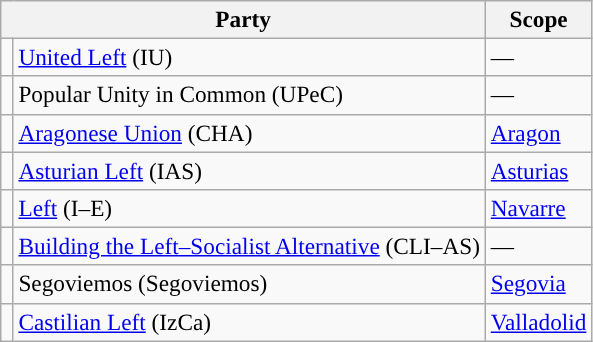<table class="wikitable" style="text-align:left; font-size:97%;">
<tr>
<th colspan="2">Party</th>
<th>Scope</th>
</tr>
<tr>
<td width="1"></td>
<td><a href='#'>United Left</a> (IU)</td>
<td>—</td>
</tr>
<tr>
<td></td>
<td>Popular Unity in Common (UPeC)</td>
<td>—</td>
</tr>
<tr>
<td></td>
<td><a href='#'>Aragonese Union</a> (CHA)</td>
<td><a href='#'>Aragon</a></td>
</tr>
<tr>
<td></td>
<td><a href='#'>Asturian Left</a> (IAS)</td>
<td><a href='#'>Asturias</a></td>
</tr>
<tr>
<td></td>
<td><a href='#'>Left</a> (I–E)</td>
<td><a href='#'>Navarre</a></td>
</tr>
<tr>
<td></td>
<td><a href='#'>Building the Left–Socialist Alternative</a> (CLI–AS)</td>
<td>—</td>
</tr>
<tr>
<td></td>
<td>Segoviemos (Segoviemos)</td>
<td><a href='#'>Segovia</a></td>
</tr>
<tr>
<td></td>
<td><a href='#'>Castilian Left</a> (IzCa)</td>
<td><a href='#'>Valladolid</a></td>
</tr>
</table>
